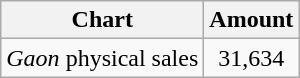<table class="wikitable">
<tr>
<th>Chart</th>
<th>Amount</th>
</tr>
<tr>
<td><em>Gaon</em> physical sales</td>
<td align="center">31,634</td>
</tr>
</table>
